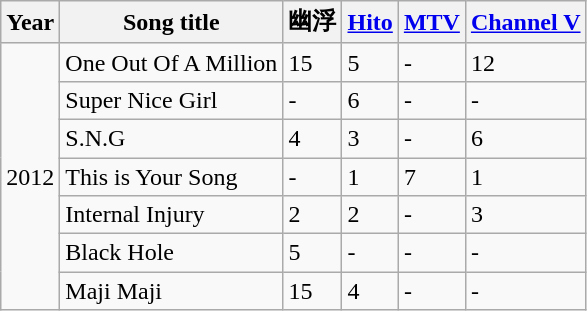<table class="wikitable">
<tr>
<th>Year</th>
<th>Song title</th>
<th>幽浮</th>
<th><a href='#'>Hito</a></th>
<th><a href='#'>MTV</a></th>
<th><a href='#'>Channel V</a></th>
</tr>
<tr>
<td rowspan=7>2012</td>
<td>One Out Of A Million</td>
<td>15</td>
<td>5</td>
<td>-</td>
<td>12</td>
</tr>
<tr>
<td>Super Nice Girl</td>
<td>-</td>
<td>6</td>
<td>-</td>
<td>-</td>
</tr>
<tr>
<td>S.N.G</td>
<td>4</td>
<td>3</td>
<td>-</td>
<td>6</td>
</tr>
<tr>
<td>This is Your Song</td>
<td>-</td>
<td>1</td>
<td>7</td>
<td>1</td>
</tr>
<tr>
<td>Internal Injury</td>
<td>2</td>
<td>2</td>
<td>-</td>
<td>3</td>
</tr>
<tr>
<td>Black Hole</td>
<td>5</td>
<td>-</td>
<td>-</td>
<td>-</td>
</tr>
<tr>
<td>Maji Maji</td>
<td>15</td>
<td>4</td>
<td>-</td>
<td>-</td>
</tr>
</table>
